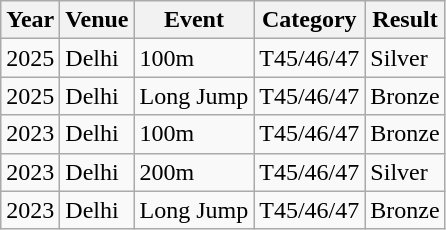<table class="wikitable">
<tr>
<th>Year</th>
<th>Venue</th>
<th>Event</th>
<th>Category</th>
<th>Result</th>
</tr>
<tr>
<td>2025</td>
<td>Delhi</td>
<td>100m</td>
<td>T45/46/47</td>
<td>Silver</td>
</tr>
<tr>
<td>2025</td>
<td>Delhi</td>
<td>Long Jump</td>
<td>T45/46/47</td>
<td>Bronze</td>
</tr>
<tr>
<td>2023</td>
<td>Delhi</td>
<td>100m</td>
<td>T45/46/47</td>
<td>Bronze</td>
</tr>
<tr>
<td>2023</td>
<td>Delhi</td>
<td>200m</td>
<td>T45/46/47</td>
<td>Silver</td>
</tr>
<tr>
<td>2023</td>
<td>Delhi</td>
<td>Long Jump</td>
<td>T45/46/47</td>
<td>Bronze</td>
</tr>
</table>
